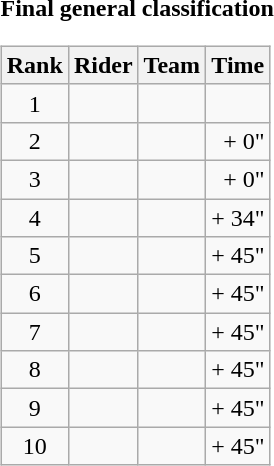<table>
<tr>
<td><strong>Final general classification</strong><br><table class="wikitable">
<tr>
<th scope="col">Rank</th>
<th scope="col">Rider</th>
<th scope="col">Team</th>
<th scope="col">Time</th>
</tr>
<tr>
<td style="text-align:center;">1</td>
<td></td>
<td></td>
<td style="text-align:right;"></td>
</tr>
<tr>
<td style="text-align:center;">2</td>
<td></td>
<td></td>
<td style="text-align:right;">+ 0"</td>
</tr>
<tr>
<td style="text-align:center;">3</td>
<td></td>
<td></td>
<td style="text-align:right;">+ 0"</td>
</tr>
<tr>
<td style="text-align:center;">4</td>
<td></td>
<td></td>
<td style="text-align:right;">+ 34"</td>
</tr>
<tr>
<td style="text-align:center;">5</td>
<td></td>
<td></td>
<td style="text-align:right;">+ 45"</td>
</tr>
<tr>
<td style="text-align:center;">6</td>
<td></td>
<td></td>
<td style="text-align:right;">+ 45"</td>
</tr>
<tr>
<td style="text-align:center;">7</td>
<td></td>
<td></td>
<td style="text-align:right;">+ 45"</td>
</tr>
<tr>
<td style="text-align:center;">8</td>
<td></td>
<td></td>
<td style="text-align:right;">+ 45"</td>
</tr>
<tr>
<td style="text-align:center;">9</td>
<td></td>
<td></td>
<td style="text-align:right;">+ 45"</td>
</tr>
<tr>
<td style="text-align:center;">10</td>
<td></td>
<td></td>
<td style="text-align:right;">+ 45"</td>
</tr>
</table>
</td>
</tr>
</table>
